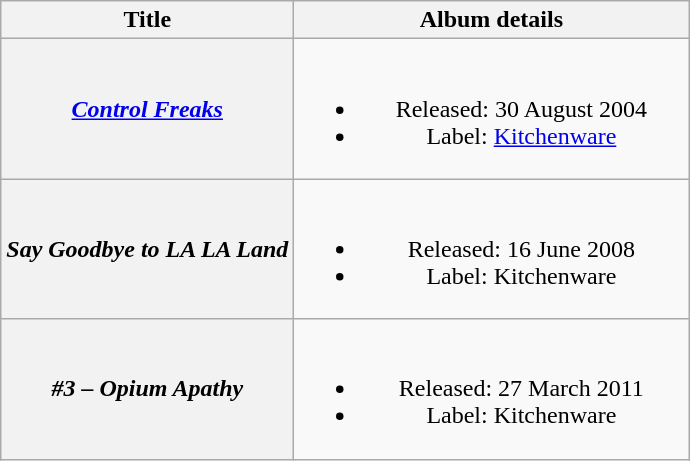<table class="wikitable plainrowheaders" style="text-align:center;">
<tr>
<th scope="col">Title</th>
<th scope="col" style="width:16em;">Album details</th>
</tr>
<tr>
<th scope="row"><em><a href='#'>Control Freaks</a></em></th>
<td><br><ul><li>Released: 30 August 2004</li><li>Label: <a href='#'>Kitchenware</a></li></ul></td>
</tr>
<tr>
<th scope="row"><em>Say Goodbye to LA LA Land</em></th>
<td><br><ul><li>Released: 16 June 2008</li><li>Label: Kitchenware</li></ul></td>
</tr>
<tr>
<th scope="row"><em>#3 – Opium Apathy</em></th>
<td><br><ul><li>Released: 27 March 2011</li><li>Label: Kitchenware</li></ul></td>
</tr>
</table>
